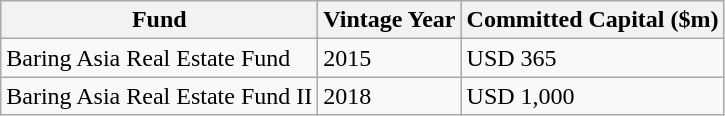<table class="wikitable">
<tr>
<th>Fund</th>
<th>Vintage Year</th>
<th>Committed Capital ($m)</th>
</tr>
<tr>
<td>Baring Asia Real Estate Fund</td>
<td>2015</td>
<td>USD 365</td>
</tr>
<tr>
<td>Baring Asia Real Estate Fund II</td>
<td>2018</td>
<td>USD 1,000</td>
</tr>
</table>
